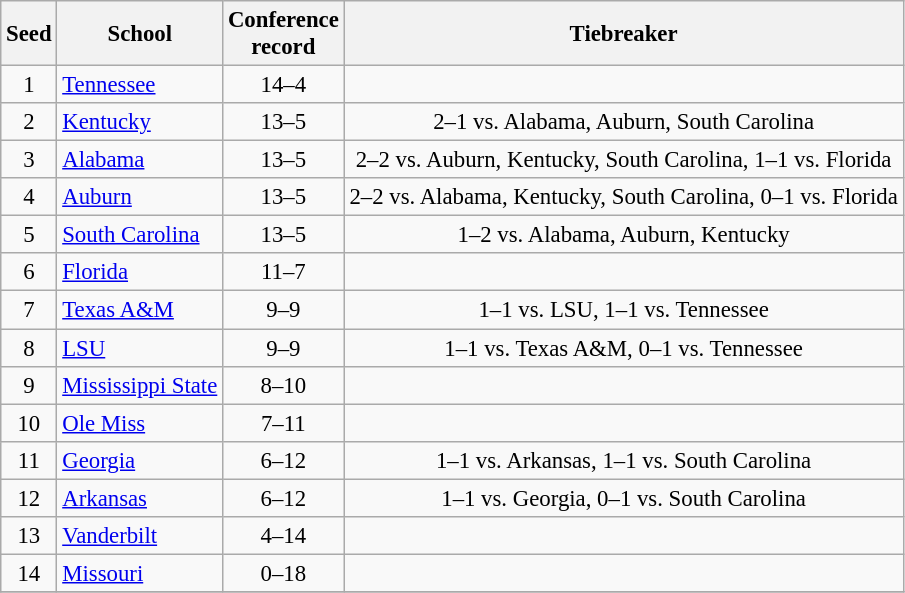<table class="wikitable" style="white-space:nowrap; font-size:95%; text-align:center">
<tr>
<th>Seed</th>
<th>School</th>
<th>Conference<br>record</th>
<th>Tiebreaker</th>
</tr>
<tr>
<td>1</td>
<td align=left><a href='#'>Tennessee</a></td>
<td>14–4</td>
<td></td>
</tr>
<tr>
<td>2</td>
<td align=left><a href='#'>Kentucky</a></td>
<td>13–5</td>
<td>2–1 vs. Alabama, Auburn, South Carolina</td>
</tr>
<tr>
<td>3</td>
<td align=left><a href='#'>Alabama</a></td>
<td>13–5</td>
<td>2–2 vs. Auburn, Kentucky, South Carolina, 1–1 vs. Florida</td>
</tr>
<tr>
<td>4</td>
<td align=left><a href='#'>Auburn</a></td>
<td>13–5</td>
<td>2–2 vs. Alabama, Kentucky, South Carolina, 0–1 vs. Florida</td>
</tr>
<tr>
<td>5</td>
<td align=left><a href='#'>South Carolina</a></td>
<td>13–5</td>
<td>1–2 vs. Alabama, Auburn, Kentucky</td>
</tr>
<tr>
<td>6</td>
<td align=left><a href='#'>Florida</a></td>
<td>11–7</td>
<td></td>
</tr>
<tr>
<td>7</td>
<td align=left><a href='#'>Texas A&M</a></td>
<td>9–9</td>
<td>1–1 vs. LSU, 1–1 vs. Tennessee</td>
</tr>
<tr>
<td>8</td>
<td align=left><a href='#'>LSU</a></td>
<td>9–9</td>
<td>1–1 vs. Texas A&M, 0–1 vs. Tennessee</td>
</tr>
<tr>
<td>9</td>
<td align=left><a href='#'>Mississippi State</a></td>
<td>8–10</td>
<td></td>
</tr>
<tr>
<td>10</td>
<td align=left><a href='#'>Ole Miss</a></td>
<td>7–11</td>
<td></td>
</tr>
<tr>
<td>11</td>
<td align=left><a href='#'>Georgia</a></td>
<td>6–12</td>
<td>1–1 vs. Arkansas, 1–1 vs. South Carolina</td>
</tr>
<tr>
<td>12</td>
<td align=left><a href='#'>Arkansas</a></td>
<td>6–12</td>
<td>1–1 vs. Georgia, 0–1 vs. South Carolina</td>
</tr>
<tr>
<td>13</td>
<td align=left><a href='#'>Vanderbilt</a></td>
<td>4–14</td>
<td></td>
</tr>
<tr>
<td>14</td>
<td align=left><a href='#'>Missouri</a></td>
<td>0–18</td>
<td></td>
</tr>
<tr>
</tr>
</table>
